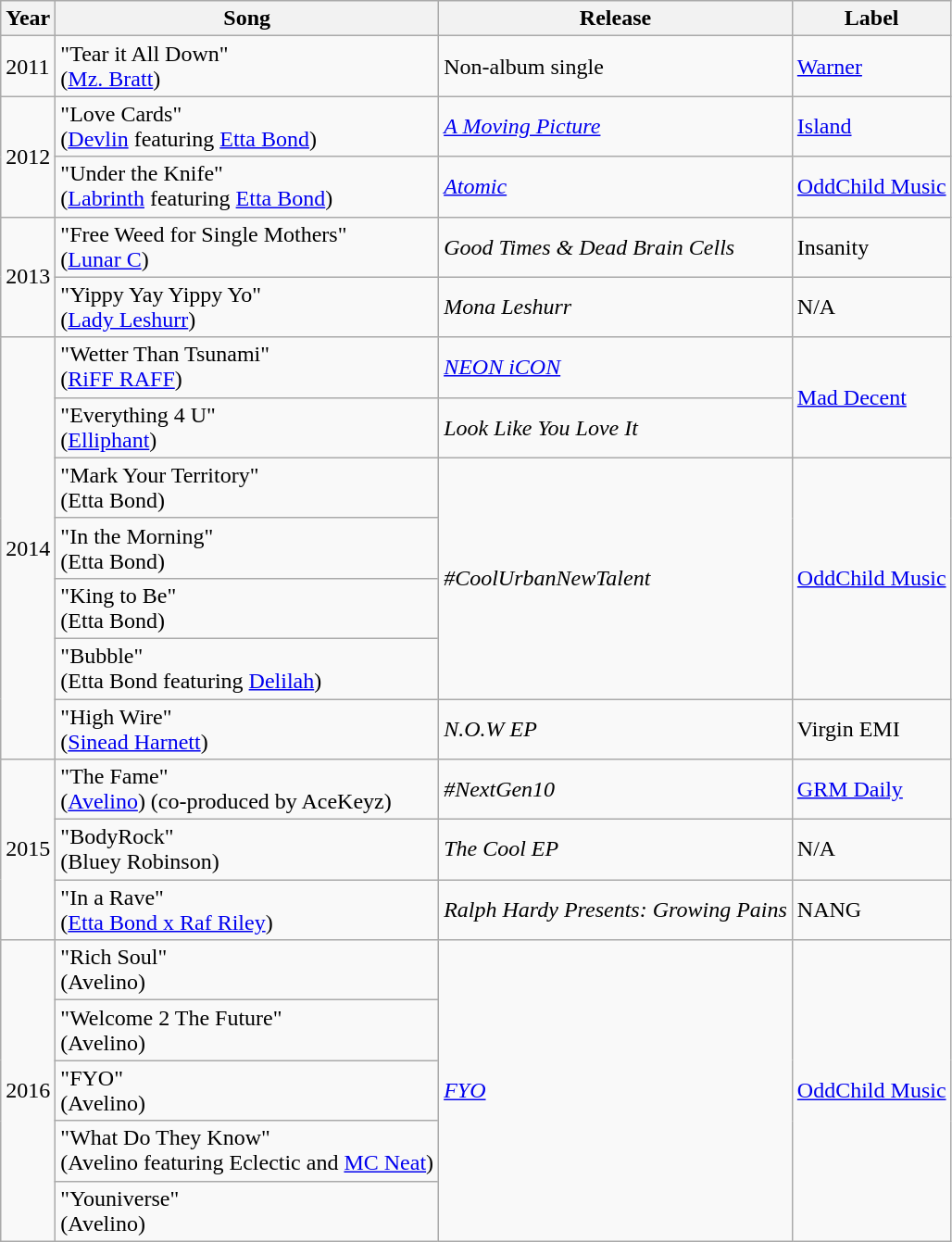<table class="wikitable">
<tr>
<th>Year</th>
<th>Song</th>
<th>Release</th>
<th>Label</th>
</tr>
<tr>
<td>2011</td>
<td>"Tear it All Down"<br><span>(<a href='#'>Mz. Bratt</a>)</span></td>
<td>Non-album single</td>
<td><a href='#'>Warner</a></td>
</tr>
<tr>
<td rowspan="2">2012</td>
<td>"Love Cards"<br><span>(<a href='#'>Devlin</a> featuring <a href='#'>Etta Bond</a>)</span></td>
<td><em><a href='#'>A Moving Picture</a></em></td>
<td><a href='#'>Island</a></td>
</tr>
<tr>
<td>"Under the Knife"<br><span>(<a href='#'>Labrinth</a> featuring <a href='#'>Etta Bond</a>)</span></td>
<td><em><a href='#'>Atomic</a></em></td>
<td><a href='#'>OddChild Music</a></td>
</tr>
<tr>
<td rowspan="2">2013</td>
<td>"Free Weed for Single Mothers"<br><span>(<a href='#'>Lunar C</a>)</span></td>
<td><em>Good Times & Dead Brain Cells</em></td>
<td>Insanity</td>
</tr>
<tr>
<td>"Yippy Yay Yippy Yo"<br><span>(<a href='#'>Lady Leshurr</a>)</span></td>
<td><em>Mona Leshurr</em></td>
<td>N/A</td>
</tr>
<tr>
<td rowspan="7">2014</td>
<td>"Wetter Than Tsunami"<br><span>(<a href='#'>RiFF RAFF</a>)</span></td>
<td><em><a href='#'>NEON iCON</a></em></td>
<td rowspan="2"><a href='#'>Mad Decent</a></td>
</tr>
<tr>
<td>"Everything 4 U"<br><span>(<a href='#'>Elliphant</a>)</span></td>
<td><em>Look Like You Love It</em></td>
</tr>
<tr>
<td>"Mark Your Territory"<br><span>(Etta Bond)</span></td>
<td rowspan="4"><em>#CoolUrbanNewTalent</em></td>
<td rowspan="4"><a href='#'>OddChild Music</a></td>
</tr>
<tr>
<td>"In the Morning"<br><span>(Etta Bond)</span></td>
</tr>
<tr>
<td>"King to Be"<br><span>(Etta Bond)</span></td>
</tr>
<tr>
<td>"Bubble"<br><span>(Etta Bond featuring <a href='#'>Delilah</a>)</span></td>
</tr>
<tr>
<td>"High Wire"<br><span>(<a href='#'>Sinead Harnett</a>)</span></td>
<td><em>N.O.W EP</em></td>
<td>Virgin EMI</td>
</tr>
<tr>
<td rowspan="3">2015</td>
<td>"The Fame"<br><span>(<a href='#'>Avelino</a>) (co-produced by AceKeyz)</span></td>
<td><em>#NextGen10</em></td>
<td><a href='#'>GRM Daily</a></td>
</tr>
<tr>
<td>"BodyRock"<br><span>(Bluey Robinson)</span></td>
<td><em>The Cool EP</em></td>
<td>N/A</td>
</tr>
<tr>
<td>"In a Rave"<br><span>(<a href='#'>Etta Bond x Raf Riley</a>)</span></td>
<td><em>Ralph Hardy Presents: Growing Pains</em></td>
<td>NANG</td>
</tr>
<tr>
<td rowspan="5">2016</td>
<td>"Rich Soul"<br><span>(Avelino)</span></td>
<td rowspan="5"><em><a href='#'>FYO</a></em></td>
<td rowspan="5"><a href='#'>OddChild Music</a></td>
</tr>
<tr>
<td>"Welcome 2 The Future"<br><span>(Avelino)</span></td>
</tr>
<tr>
<td>"FYO"<br><span>(Avelino)</span></td>
</tr>
<tr>
<td>"What Do They Know"<br><span>(Avelino featuring Eclectic and <a href='#'>MC Neat</a>)</span></td>
</tr>
<tr>
<td>"Youniverse"<br><span>(Avelino)</span></td>
</tr>
</table>
